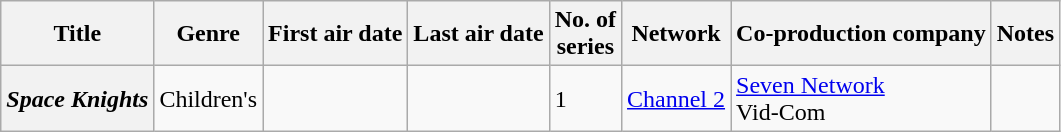<table class="wikitable sortable plainrowheaders">
<tr>
<th>Title</th>
<th>Genre</th>
<th>First air date</th>
<th>Last air date</th>
<th>No. of<br>series</th>
<th>Network</th>
<th>Co-production company</th>
<th class="unsortable">Notes</th>
</tr>
<tr>
<th scope="row"><em>Space Knights</em></th>
<td>Children's</td>
<td></td>
<td></td>
<td>1</td>
<td><a href='#'>Channel 2</a></td>
<td><a href='#'>Seven Network</a><br>Vid-Com</td>
<td></td>
</tr>
</table>
